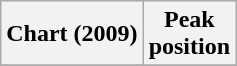<table class="wikitable">
<tr>
<th>Chart (2009)</th>
<th>Peak<br>position</th>
</tr>
<tr>
</tr>
</table>
